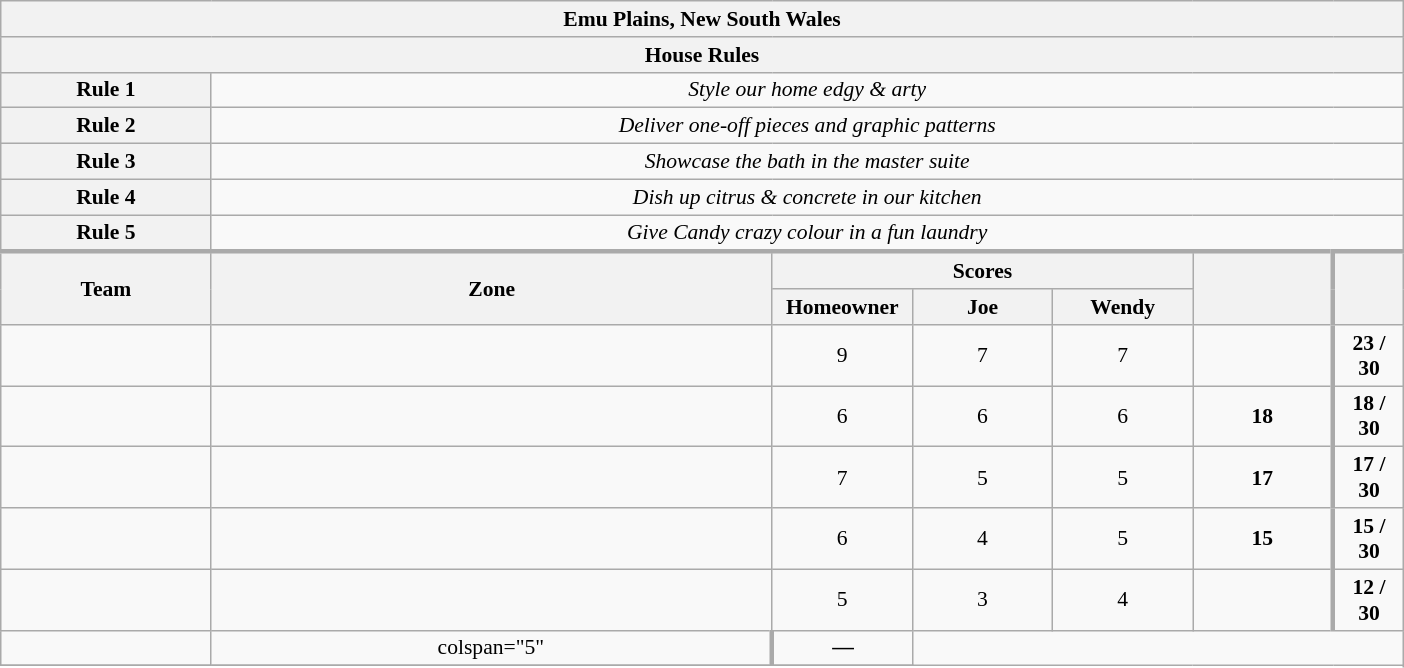<table class="wikitable plainrowheaders" style="text-align:center; font-size:90%; width:65em;">
<tr>
<th colspan="7" >Emu Plains, New South Wales</th>
</tr>
<tr>
<th colspan="7">House Rules</th>
</tr>
<tr>
<th>Rule 1</th>
<td colspan="6"><em>Style our home edgy & arty</em></td>
</tr>
<tr>
<th>Rule 2</th>
<td colspan="6"><em>Deliver one-off pieces and graphic patterns</em></td>
</tr>
<tr>
<th>Rule 3</th>
<td colspan="6"><em>Showcase the bath in the master suite</em></td>
</tr>
<tr>
<th>Rule 4</th>
<td colspan="6"><em>Dish up citrus & concrete in our kitchen</em></td>
</tr>
<tr>
<th>Rule 5</th>
<td colspan="6"><em>Give Candy crazy colour in a fun laundry</em></td>
</tr>
<tr style="border-top:3px solid #aaa;">
<th rowspan="2">Team</th>
<th rowspan="2" style="width:40%;">Zone</th>
<th colspan="3" style="width:40%;">Scores</th>
<th rowspan="2" style="width:10%;"></th>
<th rowspan="2" style="width:10%; border-left:3px solid #aaa;"></th>
</tr>
<tr>
<th style="width:10%;">Homeowner</th>
<th style="width:10%;">Joe</th>
<th style="width:10%;">Wendy</th>
</tr>
<tr>
<td style="width:15%;"></td>
<td></td>
<td>9</td>
<td>7</td>
<td>7</td>
<td></td>
<td style="border-left:3px solid #aaa;"><strong>23 / 30</strong></td>
</tr>
<tr>
<td style="width:15%;"></td>
<td></td>
<td>6</td>
<td>6</td>
<td>6</td>
<td><strong>18</strong></td>
<td style="border-left:3px solid #aaa;"><strong>18 / 30</strong></td>
</tr>
<tr>
<td style="width:15%;"></td>
<td></td>
<td>7</td>
<td>5</td>
<td>5</td>
<td><strong>17</strong></td>
<td style="border-left:3px solid #aaa;"><strong>17 / 30</strong></td>
</tr>
<tr>
<td style="width:15%;"></td>
<td></td>
<td>6</td>
<td>4</td>
<td>5</td>
<td><strong>15</strong></td>
<td style="border-left:3px solid #aaa;"><strong>15 / 30</strong></td>
</tr>
<tr>
<td style="width:15%;"></td>
<td></td>
<td>5</td>
<td>3</td>
<td>4</td>
<td></td>
<td style="border-left:3px solid #aaa;"><strong>12 / 30</strong></td>
</tr>
<tr>
<td style="width:15%;"></td>
<td>colspan="5" </td>
<td style="border-left:3px solid #aaa;"><strong>—</strong></td>
</tr>
<tr>
</tr>
</table>
